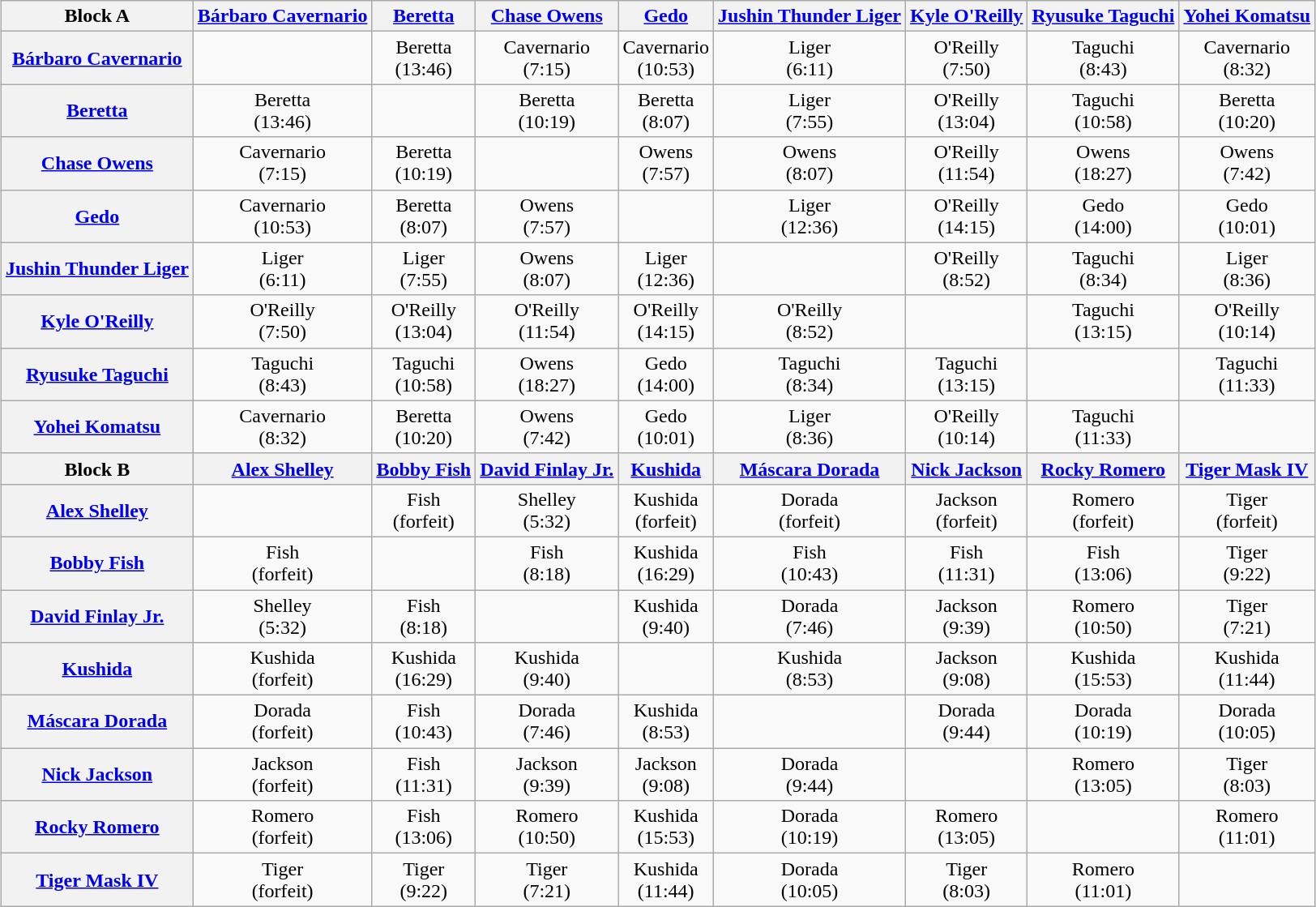<table class="wikitable" style="margin: 1em auto 1em auto">
<tr align="center">
<th>Block A</th>
<th><a href='#'>Bárbaro Cavernario</a></th>
<th><a href='#'>Beretta</a></th>
<th><a href='#'>Chase Owens</a></th>
<th><a href='#'>Gedo</a></th>
<th><a href='#'>Jushin Thunder Liger</a></th>
<th><a href='#'>Kyle O'Reilly</a></th>
<th><a href='#'>Ryusuke Taguchi</a></th>
<th><a href='#'>Yohei Komatsu</a></th>
</tr>
<tr align="center">
<th><a href='#'>Bárbaro Cavernario</a></th>
<td></td>
<td>Beretta<br>(13:46)</td>
<td>Cavernario<br>(7:15)</td>
<td>Cavernario<br>(10:53)</td>
<td>Liger<br>(6:11)</td>
<td>O'Reilly<br>(7:50)</td>
<td>Taguchi<br>(8:43)</td>
<td>Cavernario<br>(8:32)</td>
</tr>
<tr align="center">
<th><a href='#'>Beretta</a></th>
<td>Beretta<br>(13:46)</td>
<td></td>
<td>Beretta<br>(10:19)</td>
<td>Beretta<br>(8:07)</td>
<td>Liger<br>(7:55)</td>
<td>O'Reilly<br>(13:04)</td>
<td>Taguchi<br>(10:58)</td>
<td>Beretta<br>(10:20)</td>
</tr>
<tr align="center">
<th><a href='#'>Chase Owens</a></th>
<td>Cavernario<br>(7:15)</td>
<td>Beretta<br>(10:19)</td>
<td></td>
<td>Owens<br>(7:57)</td>
<td>Owens<br>(8:07)</td>
<td>O'Reilly<br>(11:54)</td>
<td>Owens<br>(18:27)</td>
<td>Owens<br>(7:42)</td>
</tr>
<tr align="center">
<th><a href='#'>Gedo</a></th>
<td>Cavernario<br>(10:53)</td>
<td>Beretta<br>(8:07)</td>
<td>Owens<br>(7:57)</td>
<td></td>
<td>Liger<br>(12:36)</td>
<td>O'Reilly<br>(14:15)</td>
<td>Gedo<br>(14:00)</td>
<td>Gedo<br>(10:01)</td>
</tr>
<tr align="center">
<th><a href='#'>Jushin Thunder Liger</a></th>
<td>Liger<br>(6:11)</td>
<td>Liger<br>(7:55)</td>
<td>Owens<br>(8:07)</td>
<td>Liger<br>(12:36)</td>
<td></td>
<td>O'Reilly<br>(8:52)</td>
<td>Taguchi<br>(8:34)</td>
<td>Liger<br>(8:36)</td>
</tr>
<tr align="center">
<th><a href='#'>Kyle O'Reilly</a></th>
<td>O'Reilly<br>(7:50)</td>
<td>O'Reilly<br>(13:04)</td>
<td>O'Reilly<br>(11:54)</td>
<td>O'Reilly<br>(14:15)</td>
<td>O'Reilly<br>(8:52)</td>
<td></td>
<td>Taguchi<br>(13:15)</td>
<td>O'Reilly<br>(10:14)</td>
</tr>
<tr align="center">
<th><a href='#'>Ryusuke Taguchi</a></th>
<td>Taguchi<br>(8:43)</td>
<td>Taguchi<br>(10:58)</td>
<td>Owens<br>(18:27)</td>
<td>Gedo<br>(14:00)</td>
<td>Taguchi<br>(8:34)</td>
<td>Taguchi<br>(13:15)</td>
<td></td>
<td>Taguchi<br>(11:33)</td>
</tr>
<tr align="center">
<th><a href='#'>Yohei Komatsu</a></th>
<td>Cavernario<br>(8:32)</td>
<td>Beretta<br>(10:20)</td>
<td>Owens<br>(7:42)</td>
<td>Gedo<br>(10:01)</td>
<td>Liger<br>(8:36)</td>
<td>O'Reilly<br>(10:14)</td>
<td>Taguchi<br>(11:33)</td>
<td></td>
</tr>
<tr align="center">
<th>Block B</th>
<th><a href='#'>Alex Shelley</a></th>
<th><a href='#'>Bobby Fish</a></th>
<th><a href='#'>David Finlay Jr.</a></th>
<th><a href='#'>Kushida</a></th>
<th><a href='#'>Máscara Dorada</a></th>
<th><a href='#'>Nick Jackson</a></th>
<th><a href='#'>Rocky Romero</a></th>
<th><a href='#'>Tiger Mask IV</a></th>
</tr>
<tr align="center">
<th><a href='#'>Alex Shelley</a></th>
<td></td>
<td>Fish<br>(forfeit)</td>
<td>Shelley<br>(5:32)</td>
<td>Kushida<br>(forfeit)</td>
<td>Dorada<br>(forfeit)</td>
<td>Jackson<br>(forfeit)</td>
<td>Romero<br>(forfeit)</td>
<td>Tiger<br>(forfeit)</td>
</tr>
<tr align="center">
<th><a href='#'>Bobby Fish</a></th>
<td>Fish<br>(forfeit)</td>
<td></td>
<td>Fish<br>(8:18)</td>
<td>Kushida<br>(16:29)</td>
<td>Fish<br>(10:43)</td>
<td>Fish<br>(11:31)</td>
<td>Fish<br>(13:06)</td>
<td>Tiger<br>(9:22)</td>
</tr>
<tr align="center">
<th><a href='#'>David Finlay Jr.</a></th>
<td>Shelley<br>(5:32)</td>
<td>Fish<br>(8:18)</td>
<td></td>
<td>Kushida<br>(9:40)</td>
<td>Dorada<br>(7:46)</td>
<td>Jackson<br>(9:39)</td>
<td>Romero<br>(10:50)</td>
<td>Tiger<br>(7:21)</td>
</tr>
<tr align="center">
<th><a href='#'>Kushida</a></th>
<td>Kushida<br>(forfeit)</td>
<td>Kushida<br>(16:29)</td>
<td>Kushida<br>(9:40)</td>
<td></td>
<td>Kushida<br>(8:53)</td>
<td>Jackson<br>(9:08)</td>
<td>Kushida<br>(15:53)</td>
<td>Kushida<br>(11:44)</td>
</tr>
<tr align="center">
<th><a href='#'>Máscara Dorada</a></th>
<td>Dorada<br>(forfeit)</td>
<td>Fish<br>(10:43)</td>
<td>Dorada<br>(7:46)</td>
<td>Kushida<br>(8:53)</td>
<td></td>
<td>Dorada<br>(9:44)</td>
<td>Dorada<br>(10:19)</td>
<td>Dorada<br>(10:05)</td>
</tr>
<tr align="center">
<th><a href='#'>Nick Jackson</a></th>
<td>Jackson<br>(forfeit)</td>
<td>Fish<br>(11:31)</td>
<td>Jackson<br>(9:39)</td>
<td>Jackson<br>(9:08)</td>
<td>Dorada<br>(9:44)</td>
<td></td>
<td>Romero<br>(13:05)</td>
<td>Tiger<br>(8:03)</td>
</tr>
<tr align="center">
<th><a href='#'>Rocky Romero</a></th>
<td>Romero<br>(forfeit)</td>
<td>Fish<br>(13:06)</td>
<td>Romero<br>(10:50)</td>
<td>Kushida<br>(15:53)</td>
<td>Dorada<br>(10:19)</td>
<td>Romero<br>(13:05)</td>
<td></td>
<td>Romero<br>(11:01)</td>
</tr>
<tr align="center">
<th><a href='#'>Tiger Mask IV</a></th>
<td>Tiger<br>(forfeit)</td>
<td>Tiger<br>(9:22)</td>
<td>Tiger<br>(7:21)</td>
<td>Kushida<br>(11:44)</td>
<td>Dorada<br>(10:05)</td>
<td>Tiger<br>(8:03)</td>
<td>Romero<br>(11:01)</td>
<td></td>
</tr>
</table>
